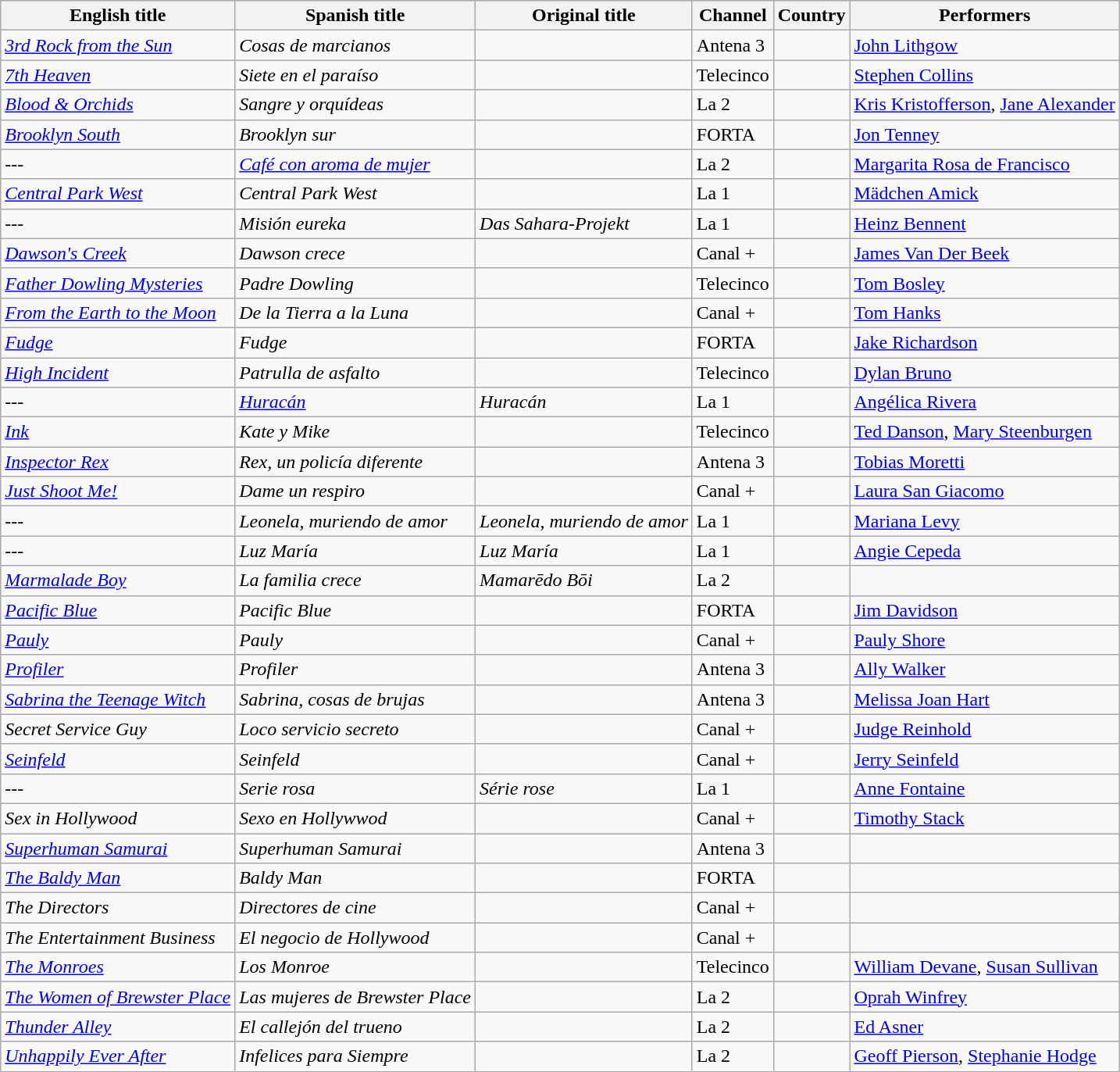<table class="wikitable sortable">
<tr bgcolor="#ececec" valign=top>
<th>English title</th>
<th>Spanish title</th>
<th>Original title</th>
<th>Channel</th>
<th>Country</th>
<th>Performers</th>
</tr>
<tr>
<td><em><a href='#'>3rd Rock from the Sun</a></em></td>
<td><em>Cosas de marcianos </em></td>
<td></td>
<td>Antena 3</td>
<td></td>
<td><a href='#'>John Lithgow</a></td>
</tr>
<tr>
<td><em><a href='#'>7th Heaven</a></em></td>
<td><em>Siete en el paraíso </em></td>
<td></td>
<td>Telecinco</td>
<td></td>
<td><a href='#'>Stephen Collins</a></td>
</tr>
<tr>
<td><em><a href='#'>Blood & Orchids</a></em></td>
<td><em>Sangre y orquídeas</em></td>
<td></td>
<td>La 2</td>
<td></td>
<td><a href='#'>Kris Kristofferson</a>, <a href='#'>Jane Alexander</a></td>
</tr>
<tr>
<td><em><a href='#'>Brooklyn South</a></em></td>
<td><em>Brooklyn sur</em></td>
<td></td>
<td>FORTA</td>
<td></td>
<td><a href='#'>Jon Tenney</a></td>
</tr>
<tr>
<td>---</td>
<td><em><a href='#'>Café con aroma de mujer</a></em></td>
<td></td>
<td>La 2</td>
<td></td>
<td><a href='#'>Margarita Rosa de Francisco</a></td>
</tr>
<tr>
<td><em><a href='#'>Central Park West</a></em></td>
<td><em>Central Park West</em></td>
<td></td>
<td>La 1</td>
<td></td>
<td><a href='#'>Mädchen Amick</a></td>
</tr>
<tr>
<td>---</td>
<td><em>Misión eureka</em></td>
<td><em>Das Sahara-Projekt</em></td>
<td>La 1</td>
<td></td>
<td><a href='#'>Heinz Bennent</a></td>
</tr>
<tr>
<td><em><a href='#'>Dawson's Creek</a></em></td>
<td><em>Dawson crece</em></td>
<td></td>
<td>Canal +</td>
<td></td>
<td><a href='#'>James Van Der Beek</a></td>
</tr>
<tr>
<td><em><a href='#'>Father Dowling Mysteries</a></em></td>
<td><em>Padre Dowling</em></td>
<td></td>
<td>Telecinco</td>
<td></td>
<td><a href='#'>Tom Bosley</a></td>
</tr>
<tr>
<td><em><a href='#'>From the Earth to the Moon</a></em></td>
<td><em>De la Tierra a la Luna</em></td>
<td></td>
<td>Canal +</td>
<td></td>
<td><a href='#'>Tom Hanks</a></td>
</tr>
<tr>
<td><em><a href='#'>Fudge</a></em></td>
<td><em>Fudge</em></td>
<td></td>
<td>FORTA</td>
<td></td>
<td><a href='#'>Jake Richardson</a></td>
</tr>
<tr>
<td><em><a href='#'>High Incident</a></em></td>
<td><em>Patrulla de asfalto</em></td>
<td></td>
<td>Telecinco</td>
<td></td>
<td><a href='#'>Dylan Bruno</a></td>
</tr>
<tr>
<td>---</td>
<td><em><a href='#'>Huracán</a></em></td>
<td><em>Huracán</em></td>
<td>La 1</td>
<td></td>
<td><a href='#'>Angélica Rivera</a></td>
</tr>
<tr>
<td><em><a href='#'>Ink</a></em></td>
<td><em>Kate y Mike </em></td>
<td></td>
<td>Telecinco</td>
<td></td>
<td><a href='#'>Ted Danson</a>, <a href='#'>Mary Steenburgen</a></td>
</tr>
<tr>
<td><em><a href='#'>Inspector Rex</a></em></td>
<td><em>Rex, un policía diferente</em></td>
<td></td>
<td>Antena 3</td>
<td></td>
<td><a href='#'>Tobias Moretti</a></td>
</tr>
<tr>
<td><em><a href='#'>Just Shoot Me!</a></em></td>
<td><em>Dame un respiro</em></td>
<td></td>
<td>Canal +</td>
<td></td>
<td><a href='#'>Laura San Giacomo</a></td>
</tr>
<tr>
<td>---</td>
<td><em>Leonela, muriendo de amor</em></td>
<td><em>Leonela, muriendo de amor</em></td>
<td>La 1</td>
<td></td>
<td><a href='#'>Mariana Levy</a></td>
</tr>
<tr>
<td>---</td>
<td><em>Luz María</em></td>
<td><em>Luz María</em></td>
<td>La 1</td>
<td></td>
<td><a href='#'>Angie Cepeda</a></td>
</tr>
<tr>
<td><em><a href='#'>Marmalade Boy</a></em></td>
<td><em>La familia crece</em></td>
<td><em>Mamarēdo Bōi</em></td>
<td>La 2</td>
<td></td>
<td></td>
</tr>
<tr>
<td><em><a href='#'>Pacific Blue</a></em></td>
<td><em>Pacific Blue</em></td>
<td></td>
<td>FORTA</td>
<td></td>
<td><a href='#'>Jim Davidson</a></td>
</tr>
<tr>
<td><em><a href='#'>Pauly</a></em></td>
<td><em>Pauly</em></td>
<td></td>
<td>Canal +</td>
<td></td>
<td><a href='#'>Pauly Shore</a></td>
</tr>
<tr>
<td><em><a href='#'>Profiler</a></em></td>
<td><em>Profiler</em></td>
<td></td>
<td>Antena 3</td>
<td></td>
<td><a href='#'>Ally Walker</a></td>
</tr>
<tr>
<td><em><a href='#'>Sabrina the Teenage Witch</a></em></td>
<td><em>Sabrina, cosas de brujas</em></td>
<td></td>
<td>Antena 3</td>
<td></td>
<td><a href='#'>Melissa Joan Hart</a></td>
</tr>
<tr>
<td><em>Secret Service Guy</em></td>
<td><em>Loco servicio secreto</em></td>
<td></td>
<td>Canal +</td>
<td></td>
<td><a href='#'>Judge Reinhold</a></td>
</tr>
<tr>
<td><em><a href='#'>Seinfeld</a></em></td>
<td><em>Seinfeld</em></td>
<td></td>
<td>Canal +</td>
<td></td>
<td><a href='#'>Jerry Seinfeld</a></td>
</tr>
<tr>
<td>---</td>
<td><em>Serie rosa</em></td>
<td><em>Série rose</em></td>
<td>La 1</td>
<td></td>
<td><a href='#'>Anne Fontaine</a></td>
</tr>
<tr>
<td><em>Sex in Hollywood</em></td>
<td><em>Sexo en Hollywwod</em></td>
<td></td>
<td>Canal +</td>
<td></td>
<td><a href='#'>Timothy Stack</a></td>
</tr>
<tr>
<td><em><a href='#'>Superhuman Samurai</a></em></td>
<td><em>Superhuman Samurai</em></td>
<td></td>
<td>Antena 3</td>
<td></td>
<td></td>
</tr>
<tr>
<td><em><a href='#'>The Baldy Man</a></em></td>
<td><em>Baldy Man</em></td>
<td></td>
<td>FORTA</td>
<td></td>
<td></td>
</tr>
<tr>
<td><em>The Directors</em></td>
<td><em>Directores de cine</em></td>
<td></td>
<td>Canal +</td>
<td></td>
<td></td>
</tr>
<tr>
<td><em>The Entertainment Business</em></td>
<td><em>El negocio de Hollywood</em></td>
<td></td>
<td>Canal +</td>
<td></td>
<td></td>
</tr>
<tr>
<td><em><a href='#'>The Monroes</a></em></td>
<td><em>Los Monroe</em></td>
<td></td>
<td>Telecinco</td>
<td></td>
<td><a href='#'>William Devane</a>, <a href='#'>Susan Sullivan</a></td>
</tr>
<tr>
<td><em><a href='#'>The Women of Brewster Place</a></em></td>
<td><em>Las mujeres de Brewster Place</em></td>
<td></td>
<td>La 2</td>
<td></td>
<td><a href='#'>Oprah Winfrey</a></td>
</tr>
<tr>
<td><em><a href='#'>Thunder Alley</a></em></td>
<td><em>El callejón del trueno</em></td>
<td></td>
<td>La 2</td>
<td></td>
<td><a href='#'>Ed Asner</a></td>
</tr>
<tr>
<td><em><a href='#'>Unhappily Ever After</a></em></td>
<td><em>Infelices para Siempre</em></td>
<td></td>
<td>La 2</td>
<td></td>
<td><a href='#'>Geoff Pierson</a>, <a href='#'>Stephanie Hodge</a></td>
</tr>
</table>
